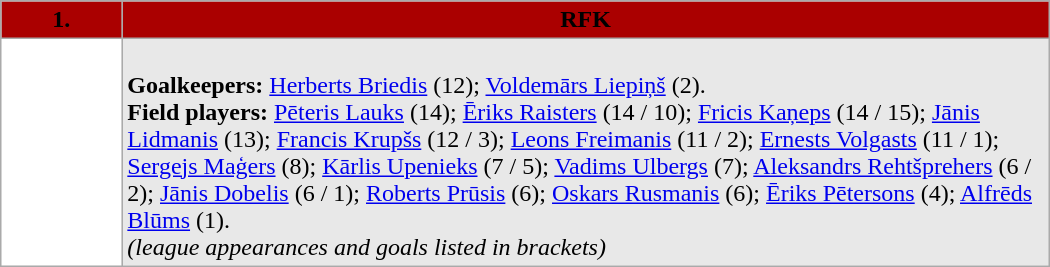<table class="wikitable" Width="700">
<tr bgcolor="#AA0000">
<td align="center" width="75"><span> <strong>1.</strong> </span></td>
<td align="center" width="625"><span> <strong>RFK</strong> </span></td>
</tr>
<tr bgcolor="#FFFFFF" align="center">
<td></td>
<td - bgcolor="#E8E8E8" align="left"><br><strong>Goalkeepers:</strong> <a href='#'>Herberts Briedis</a> (12); <a href='#'>Voldemārs Liepiņš</a> (2).<br>
<strong>Field players:</strong> <a href='#'>Pēteris Lauks</a> (14); <a href='#'>Ēriks Raisters</a> (14 / 10); <a href='#'>Fricis Kaņeps</a> (14 / 15); <a href='#'>Jānis Lidmanis</a> (13); <a href='#'>Francis Krupšs</a> (12 / 3); <a href='#'>Leons Freimanis</a> (11 / 2); <a href='#'>Ernests Volgasts</a> (11 / 1); <a href='#'>Sergejs Maģers</a> (8); <a href='#'>Kārlis Upenieks</a> (7 / 5); <a href='#'>Vadims Ulbergs</a> (7); <a href='#'>Aleksandrs Rehtšprehers</a> (6 / 2); <a href='#'>Jānis Dobelis</a> (6 / 1); <a href='#'>Roberts Prūsis</a> (6); <a href='#'>Oskars Rusmanis</a> (6); <a href='#'>Ēriks Pētersons</a> (4); <a href='#'>Alfrēds Blūms</a> (1).
<br><em>(league appearances and goals listed in brackets)</em></td>
</tr>
</table>
